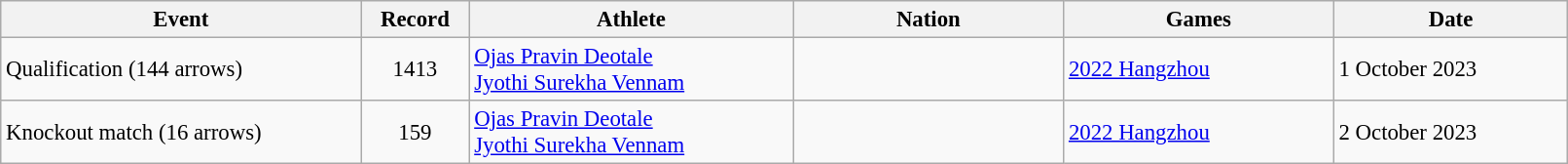<table class="wikitable" style="font-size:95%; width: 85%;">
<tr>
<th width=20%>Event</th>
<th width=6%>Record</th>
<th width=18%>Athlete</th>
<th width=15%>Nation</th>
<th width=15%>Games</th>
<th width=13%>Date</th>
</tr>
<tr>
<td>Qualification (144 arrows)</td>
<td align="center">1413</td>
<td><a href='#'>Ojas Pravin Deotale</a><br><a href='#'>Jyothi Surekha Vennam</a></td>
<td></td>
<td><a href='#'>2022 Hangzhou</a></td>
<td>1 October 2023</td>
</tr>
<tr>
<td>Knockout match (16 arrows)</td>
<td align="center">159</td>
<td><a href='#'>Ojas Pravin Deotale</a><br><a href='#'>Jyothi Surekha Vennam</a></td>
<td></td>
<td><a href='#'>2022 Hangzhou</a></td>
<td>2 October 2023</td>
</tr>
</table>
